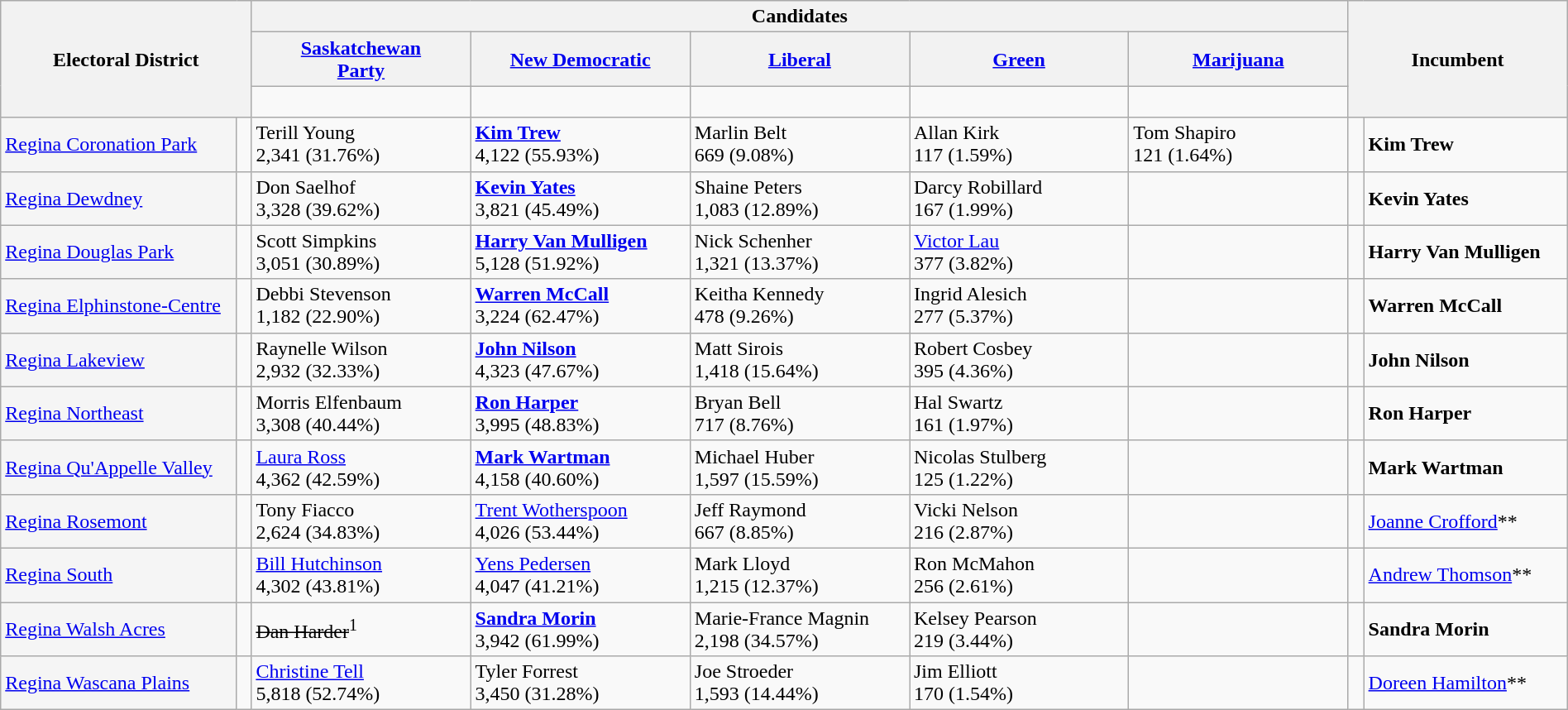<table class="wikitable" style="width:100%">
<tr>
<th style="width:16%;" rowspan=3 colspan=2>Electoral District</th>
<th colspan=5>Candidates</th>
<th style="width:14%;" rowspan=3 colspan=2>Incumbent</th>
</tr>
<tr>
<th width=14%><a href='#'>Saskatchewan <br>Party</a></th>
<th width=14%><a href='#'>New Democratic</a></th>
<th width=14%><a href='#'>Liberal</a></th>
<th width=14%><a href='#'>Green</a></th>
<th width=14%><a href='#'>Marijuana</a></th>
</tr>
<tr>
<td width=14% > </td>
<td width=14% > </td>
<td width=14% > </td>
<td width=14% > </td>
<td width=14% > </td>
</tr>
<tr>
<td bgcolor=whitesmoke><a href='#'>Regina Coronation Park</a></td>
<td> </td>
<td>Terill Young<br> 2,341 (31.76%)</td>
<td><strong><a href='#'>Kim Trew</a></strong><br> 4,122 (55.93%)</td>
<td>Marlin Belt<br> 669 (9.08%)</td>
<td>Allan Kirk<br> 117 (1.59%)</td>
<td>Tom Shapiro<br> 121 (1.64%)</td>
<td> </td>
<td><strong>Kim Trew</strong></td>
</tr>
<tr>
<td bgcolor=whitesmoke><a href='#'>Regina Dewdney</a></td>
<td> </td>
<td>Don Saelhof<br> 3,328 (39.62%)</td>
<td><strong><a href='#'>Kevin Yates</a></strong><br> 3,821 (45.49%)</td>
<td>Shaine Peters<br> 1,083 (12.89%)</td>
<td>Darcy Robillard<br> 167 (1.99%)</td>
<td></td>
<td> </td>
<td><strong>Kevin Yates</strong></td>
</tr>
<tr>
<td bgcolor=whitesmoke><a href='#'>Regina Douglas Park</a></td>
<td> </td>
<td>Scott Simpkins<br> 3,051 (30.89%)</td>
<td><strong><a href='#'>Harry Van Mulligen</a></strong><br> 5,128 (51.92%)</td>
<td>Nick Schenher<br> 1,321 (13.37%)</td>
<td><a href='#'>Victor Lau</a><br> 377 (3.82%)</td>
<td></td>
<td> </td>
<td><strong>Harry Van Mulligen</strong></td>
</tr>
<tr>
<td bgcolor=whitesmoke><a href='#'>Regina Elphinstone-Centre</a></td>
<td> </td>
<td>Debbi Stevenson<br> 1,182 (22.90%)</td>
<td><strong><a href='#'>Warren McCall</a></strong><br> 3,224 (62.47%)</td>
<td>Keitha Kennedy<br> 478 (9.26%)</td>
<td>Ingrid Alesich<br> 277 (5.37%)</td>
<td> </td>
<td> </td>
<td><strong>Warren McCall</strong></td>
</tr>
<tr>
<td bgcolor=whitesmoke><a href='#'>Regina Lakeview</a></td>
<td> </td>
<td>Raynelle Wilson<br> 2,932 (32.33%)</td>
<td><strong><a href='#'>John Nilson</a></strong><br> 4,323 (47.67%)</td>
<td>Matt Sirois<br> 1,418 (15.64%)</td>
<td>Robert Cosbey<br> 395 (4.36%)</td>
<td></td>
<td> </td>
<td><strong>John Nilson</strong></td>
</tr>
<tr>
<td bgcolor=whitesmoke><a href='#'>Regina Northeast</a></td>
<td> </td>
<td>Morris Elfenbaum<br> 3,308 (40.44%)</td>
<td><strong><a href='#'>Ron Harper</a></strong><br> 3,995 (48.83%)</td>
<td>Bryan Bell<br> 717 (8.76%)</td>
<td>Hal Swartz<br> 161 (1.97%)</td>
<td></td>
<td> </td>
<td><strong>Ron Harper</strong></td>
</tr>
<tr>
<td bgcolor=whitesmoke><a href='#'>Regina Qu'Appelle Valley</a></td>
<td> </td>
<td><a href='#'>Laura Ross</a><br> 4,362 (42.59%)</td>
<td><strong><a href='#'>Mark Wartman</a></strong><br> 4,158 (40.60%)</td>
<td>Michael Huber<br> 1,597 (15.59%)</td>
<td>Nicolas Stulberg<br> 125 (1.22%)</td>
<td></td>
<td> </td>
<td><strong>Mark Wartman</strong></td>
</tr>
<tr>
<td bgcolor=whitesmoke><a href='#'>Regina Rosemont</a></td>
<td> </td>
<td>Tony Fiacco<br> 2,624 (34.83%)</td>
<td><a href='#'>Trent Wotherspoon</a><br> 4,026 (53.44%)</td>
<td>Jeff Raymond<br> 667 (8.85%)</td>
<td>Vicki Nelson<br> 216 (2.87%)</td>
<td></td>
<td> </td>
<td><a href='#'>Joanne Crofford</a>**</td>
</tr>
<tr>
<td bgcolor=whitesmoke><a href='#'>Regina South</a></td>
<td> </td>
<td><a href='#'>Bill Hutchinson</a><br> 4,302 (43.81%)</td>
<td><a href='#'>Yens Pedersen</a><br> 4,047 (41.21%)</td>
<td>Mark Lloyd<br> 1,215 (12.37%)</td>
<td>Ron McMahon<br> 256 (2.61%)</td>
<td></td>
<td> </td>
<td><a href='#'>Andrew Thomson</a>**</td>
</tr>
<tr>
<td bgcolor=whitesmoke><a href='#'>Regina Walsh Acres</a></td>
<td> </td>
<td><s>Dan Harder</s><sup>1</sup></td>
<td><strong><a href='#'>Sandra Morin</a></strong><br> 3,942 (61.99%)</td>
<td>Marie-France Magnin<br> 2,198 (34.57%)</td>
<td>Kelsey Pearson<br> 219 (3.44%)</td>
<td></td>
<td> </td>
<td><strong>Sandra Morin</strong></td>
</tr>
<tr>
<td bgcolor=whitesmoke><a href='#'>Regina Wascana Plains</a></td>
<td> </td>
<td><a href='#'>Christine Tell</a><br> 5,818 (52.74%)</td>
<td>Tyler Forrest<br> 3,450 (31.28%)</td>
<td>Joe Stroeder<br> 1,593 (14.44%)</td>
<td>Jim Elliott<br> 170 (1.54%)</td>
<td></td>
<td> </td>
<td><a href='#'>Doreen Hamilton</a>**</td>
</tr>
</table>
